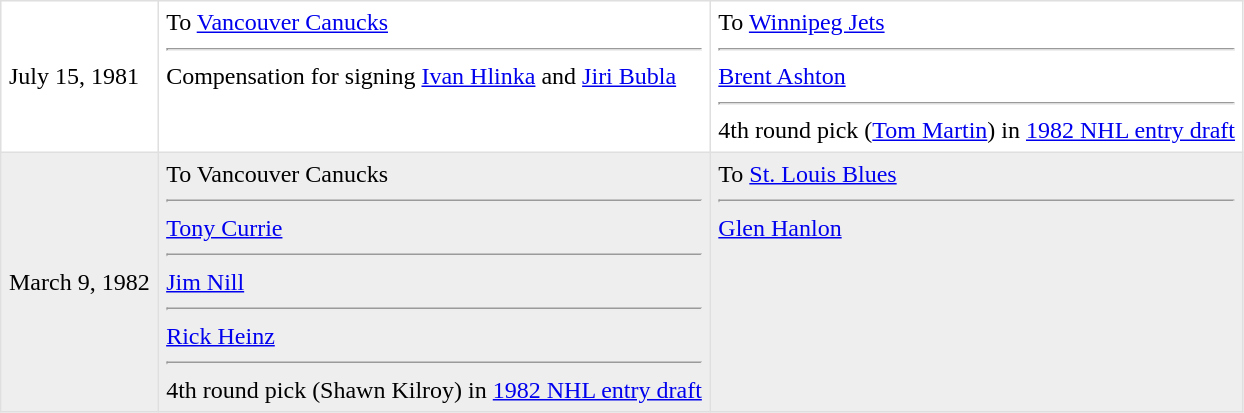<table border=1 style="border-collapse:collapse" bordercolor="#DFDFDF"  cellpadding="5">
<tr>
<td>July 15, 1981</td>
<td valign="top">To <a href='#'>Vancouver Canucks</a> <hr>Compensation for signing <a href='#'>Ivan Hlinka</a> and <a href='#'>Jiri Bubla</a></td>
<td valign="top">To <a href='#'>Winnipeg Jets</a> <hr><a href='#'>Brent Ashton</a> <hr>4th round pick (<a href='#'>Tom Martin</a>) in <a href='#'>1982 NHL entry draft</a></td>
</tr>
<tr bgcolor="#eeeeee">
<td>March 9, 1982</td>
<td valign="top">To Vancouver Canucks <hr><a href='#'>Tony Currie</a> <hr><a href='#'>Jim Nill</a> <hr><a href='#'>Rick Heinz</a> <hr>4th round pick (Shawn Kilroy) in <a href='#'>1982 NHL entry draft</a></td>
<td valign="top">To <a href='#'>St. Louis Blues</a> <hr><a href='#'>Glen Hanlon</a></td>
</tr>
</table>
